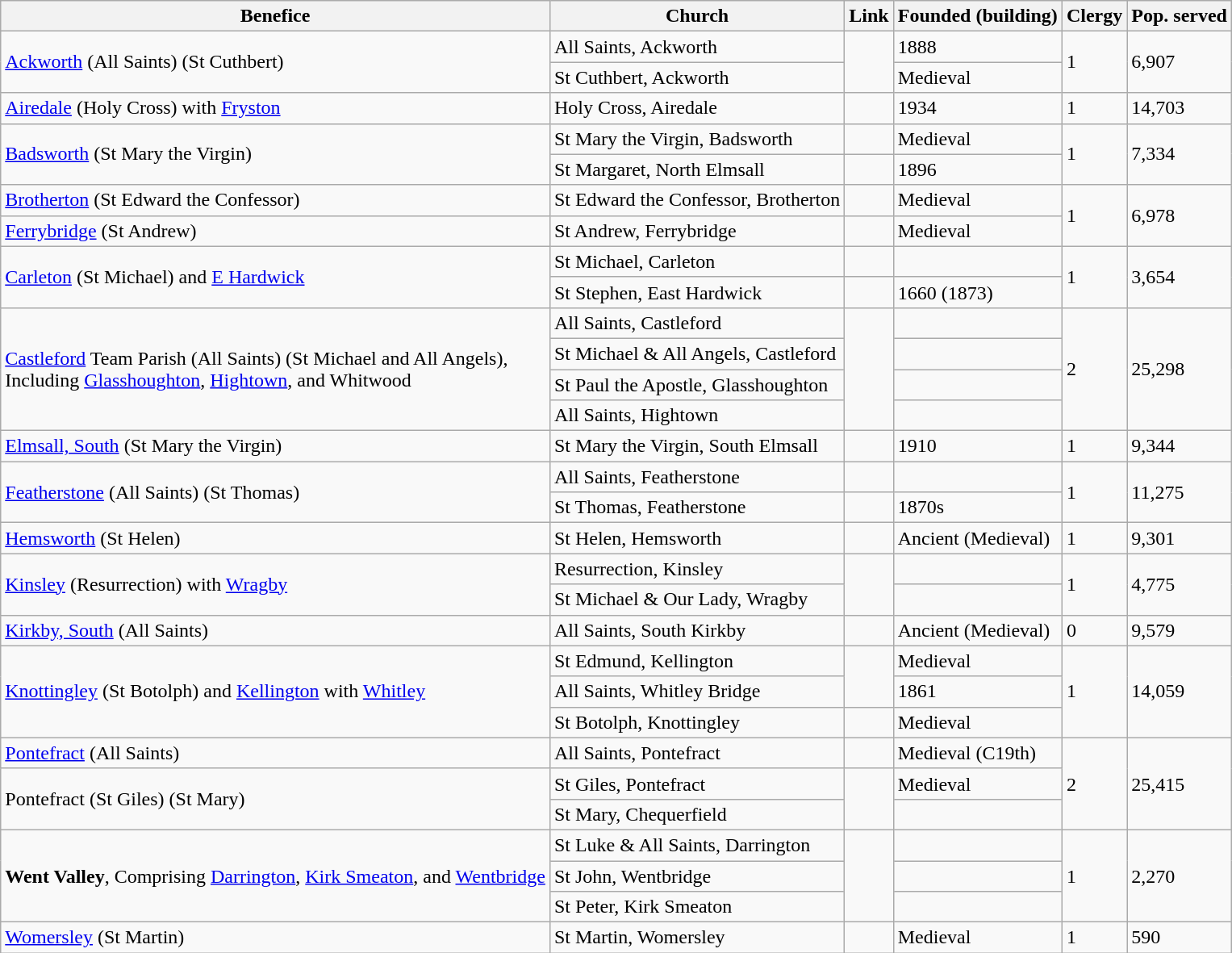<table class="wikitable sortable">
<tr>
<th>Benefice</th>
<th>Church</th>
<th>Link</th>
<th>Founded (building)</th>
<th>Clergy</th>
<th>Pop. served</th>
</tr>
<tr>
<td rowspan="2"><a href='#'>Ackworth</a> (All Saints) (St Cuthbert)</td>
<td>All Saints, Ackworth</td>
<td rowspan="2"></td>
<td>1888</td>
<td rowspan="2">1</td>
<td rowspan="2">6,907</td>
</tr>
<tr>
<td>St Cuthbert, Ackworth</td>
<td>Medieval</td>
</tr>
<tr>
<td><a href='#'>Airedale</a> (Holy Cross) with <a href='#'>Fryston</a></td>
<td>Holy Cross, Airedale</td>
<td></td>
<td>1934</td>
<td>1</td>
<td>14,703</td>
</tr>
<tr>
<td rowspan="2"><a href='#'>Badsworth</a> (St Mary the Virgin)</td>
<td>St Mary the Virgin, Badsworth</td>
<td></td>
<td>Medieval</td>
<td rowspan="2">1</td>
<td rowspan="2">7,334</td>
</tr>
<tr>
<td>St Margaret, North Elmsall</td>
<td></td>
<td>1896</td>
</tr>
<tr>
<td><a href='#'>Brotherton</a> (St Edward the Confessor)</td>
<td>St Edward the Confessor, Brotherton</td>
<td></td>
<td>Medieval</td>
<td rowspan="2">1</td>
<td rowspan="2">6,978</td>
</tr>
<tr>
<td><a href='#'>Ferrybridge</a> (St Andrew)</td>
<td>St Andrew, Ferrybridge</td>
<td></td>
<td>Medieval</td>
</tr>
<tr>
<td rowspan="2"><a href='#'>Carleton</a> (St Michael) and <a href='#'>E Hardwick</a></td>
<td>St Michael, Carleton</td>
<td></td>
<td></td>
<td rowspan="2">1</td>
<td rowspan="2">3,654</td>
</tr>
<tr>
<td>St Stephen, East Hardwick</td>
<td></td>
<td>1660 (1873)</td>
</tr>
<tr>
<td rowspan="4"><a href='#'>Castleford</a> Team Parish (All Saints) (St Michael and All Angels),<br>Including <a href='#'>Glasshoughton</a>, <a href='#'>Hightown</a>, and Whitwood</td>
<td>All Saints, Castleford</td>
<td rowspan="4"></td>
<td></td>
<td rowspan="4">2</td>
<td rowspan="4">25,298</td>
</tr>
<tr>
<td>St Michael & All Angels, Castleford</td>
<td></td>
</tr>
<tr>
<td>St Paul the Apostle, Glasshoughton</td>
<td></td>
</tr>
<tr>
<td>All Saints, Hightown</td>
<td></td>
</tr>
<tr>
<td><a href='#'>Elmsall, South</a> (St Mary the Virgin)</td>
<td>St Mary the Virgin, South Elmsall</td>
<td></td>
<td>1910</td>
<td>1</td>
<td>9,344</td>
</tr>
<tr>
<td rowspan="2"><a href='#'>Featherstone</a> (All Saints) (St Thomas)</td>
<td>All Saints, Featherstone</td>
<td></td>
<td></td>
<td rowspan="2">1</td>
<td rowspan="2">11,275</td>
</tr>
<tr>
<td>St Thomas, Featherstone</td>
<td></td>
<td>1870s</td>
</tr>
<tr>
<td><a href='#'>Hemsworth</a> (St Helen)</td>
<td>St Helen, Hemsworth</td>
<td></td>
<td>Ancient (Medieval)</td>
<td>1</td>
<td>9,301</td>
</tr>
<tr>
<td rowspan="2"><a href='#'>Kinsley</a> (Resurrection) with <a href='#'>Wragby</a></td>
<td>Resurrection, Kinsley</td>
<td rowspan="2"></td>
<td></td>
<td rowspan="2">1</td>
<td rowspan="2">4,775</td>
</tr>
<tr>
<td>St Michael & Our Lady, Wragby</td>
<td></td>
</tr>
<tr>
<td><a href='#'>Kirkby, South</a> (All Saints)</td>
<td>All Saints, South Kirkby</td>
<td></td>
<td>Ancient (Medieval)</td>
<td>0</td>
<td>9,579</td>
</tr>
<tr>
<td rowspan="3"><a href='#'>Knottingley</a> (St Botolph) and <a href='#'>Kellington</a> with <a href='#'>Whitley</a></td>
<td>St Edmund, Kellington</td>
<td rowspan="2"></td>
<td>Medieval</td>
<td rowspan="3">1</td>
<td rowspan="3">14,059</td>
</tr>
<tr>
<td>All Saints, Whitley Bridge</td>
<td>1861</td>
</tr>
<tr>
<td>St Botolph, Knottingley</td>
<td></td>
<td>Medieval</td>
</tr>
<tr>
<td><a href='#'>Pontefract</a> (All Saints)</td>
<td>All Saints, Pontefract</td>
<td></td>
<td>Medieval (C19th)</td>
<td rowspan="3">2</td>
<td rowspan="3">25,415</td>
</tr>
<tr>
<td rowspan="2">Pontefract (St Giles) (St Mary)</td>
<td>St Giles, Pontefract</td>
<td rowspan="2"></td>
<td>Medieval</td>
</tr>
<tr>
<td>St Mary, Chequerfield</td>
<td></td>
</tr>
<tr>
<td rowspan="3"><strong>Went Valley</strong>, Comprising <a href='#'>Darrington</a>, <a href='#'>Kirk Smeaton</a>, and <a href='#'>Wentbridge</a></td>
<td>St Luke & All Saints, Darrington</td>
<td rowspan="3"></td>
<td></td>
<td rowspan="3">1</td>
<td rowspan="3">2,270</td>
</tr>
<tr>
<td>St John, Wentbridge</td>
<td></td>
</tr>
<tr>
<td>St Peter, Kirk Smeaton</td>
<td></td>
</tr>
<tr>
<td><a href='#'>Womersley</a> (St Martin)</td>
<td>St Martin, Womersley</td>
<td></td>
<td>Medieval</td>
<td>1</td>
<td>590</td>
</tr>
</table>
